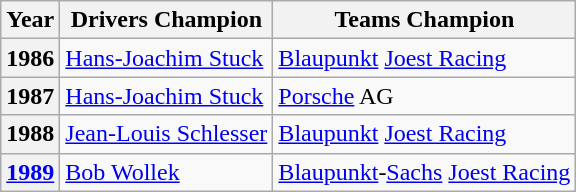<table class="wikitable">
<tr>
<th>Year</th>
<th>Drivers Champion</th>
<th>Teams Champion</th>
</tr>
<tr>
<th>1986</th>
<td> <a href='#'>Hans-Joachim Stuck</a></td>
<td> <a href='#'>Blaupunkt</a> <a href='#'>Joest Racing</a></td>
</tr>
<tr>
<th>1987</th>
<td> <a href='#'>Hans-Joachim Stuck</a></td>
<td> <a href='#'>Porsche</a> AG</td>
</tr>
<tr>
<th>1988</th>
<td> <a href='#'>Jean-Louis Schlesser</a></td>
<td> <a href='#'>Blaupunkt</a> <a href='#'>Joest Racing</a></td>
</tr>
<tr>
<th><a href='#'>1989</a></th>
<td> <a href='#'>Bob Wollek</a></td>
<td> <a href='#'>Blaupunkt</a>-<a href='#'>Sachs</a> <a href='#'>Joest Racing</a></td>
</tr>
</table>
